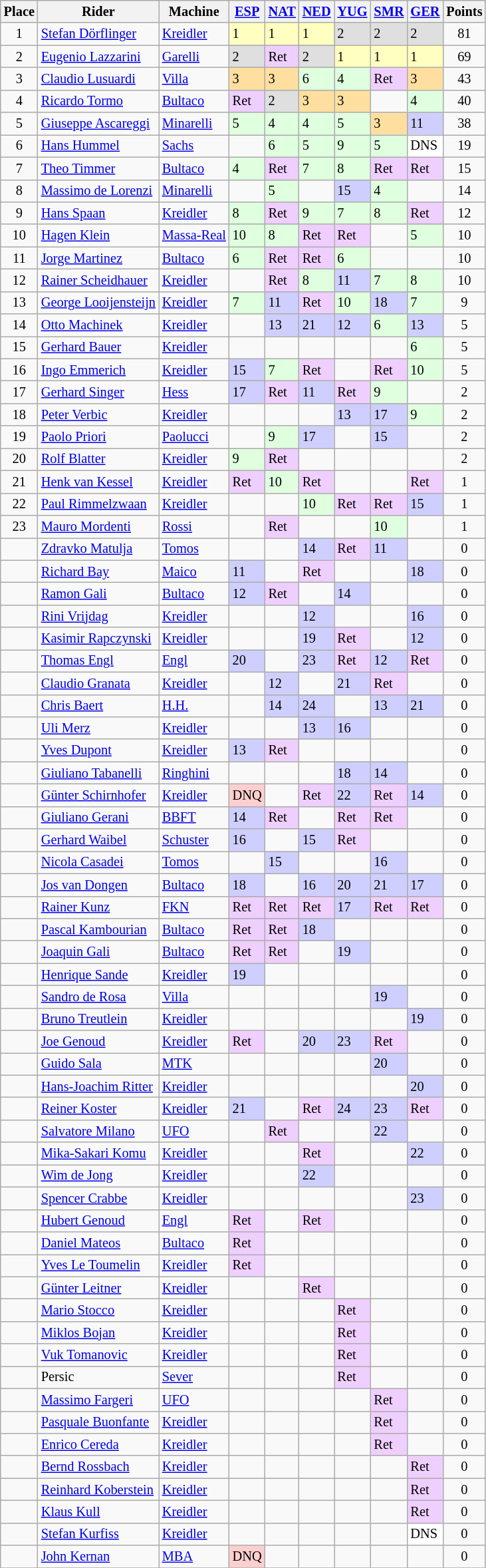<table class="wikitable" style="font-size: 85%;">
<tr>
<th>Place</th>
<th>Rider</th>
<th>Machine</th>
<th><a href='#'>ESP</a><br></th>
<th><a href='#'>NAT</a><br></th>
<th><a href='#'>NED</a><br></th>
<th><a href='#'>YUG</a><br></th>
<th><a href='#'>SMR</a><br></th>
<th><a href='#'>GER</a><br></th>
<th>Points</th>
</tr>
<tr>
<td align="center">1</td>
<td> <a href='#'>Stefan Dörflinger</a></td>
<td><a href='#'>Kreidler</a></td>
<td style="background:#ffffbf;">1</td>
<td style="background:#ffffbf;">1</td>
<td style="background:#ffffbf;">1</td>
<td style="background:#dfdfdf;">2</td>
<td style="background:#dfdfdf;">2</td>
<td style="background:#dfdfdf;">2</td>
<td align="center">81</td>
</tr>
<tr>
<td align="center">2</td>
<td> <a href='#'>Eugenio Lazzarini</a></td>
<td><a href='#'>Garelli</a></td>
<td style="background:#dfdfdf;">2</td>
<td style="background:#efcfff;">Ret</td>
<td style="background:#dfdfdf;">2</td>
<td style="background:#ffffbf;">1</td>
<td style="background:#ffffbf;">1</td>
<td style="background:#ffffbf;">1</td>
<td align="center">69</td>
</tr>
<tr>
<td align="center">3</td>
<td> <a href='#'>Claudio Lusuardi</a></td>
<td><a href='#'>Villa</a></td>
<td style="background:#ffdf9f;">3</td>
<td style="background:#ffdf9f;">3</td>
<td style="background:#dfffdf;">6</td>
<td style="background:#dfffdf;">4</td>
<td style="background:#efcfff;">Ret</td>
<td style="background:#ffdf9f;">3</td>
<td align="center">43</td>
</tr>
<tr>
<td align="center">4</td>
<td> <a href='#'>Ricardo Tormo</a></td>
<td><a href='#'>Bultaco</a></td>
<td style="background:#efcfff;">Ret</td>
<td style="background:#dfdfdf;">2</td>
<td style="background:#ffdf9f;">3</td>
<td style="background:#ffdf9f;">3</td>
<td></td>
<td style="background:#dfffdf;">4</td>
<td align="center">40</td>
</tr>
<tr>
<td align="center">5</td>
<td> <a href='#'>Giuseppe Ascareggi</a></td>
<td><a href='#'>Minarelli</a></td>
<td style="background:#dfffdf;">5</td>
<td style="background:#dfffdf;">4</td>
<td style="background:#dfffdf;">4</td>
<td style="background:#dfffdf;">5</td>
<td style="background:#ffdf9f;">3</td>
<td style="background:#cfcfff;">11</td>
<td align="center">38</td>
</tr>
<tr>
<td align="center">6</td>
<td> <a href='#'>Hans Hummel</a></td>
<td><a href='#'>Sachs</a></td>
<td></td>
<td style="background:#dfffdf;">6</td>
<td style="background:#dfffdf;">5</td>
<td style="background:#dfffdf;">9</td>
<td style="background:#dfffdf;">5</td>
<td style="background:#ffffff;">DNS</td>
<td align="center">19</td>
</tr>
<tr>
<td align="center">7</td>
<td> <a href='#'>Theo Timmer</a></td>
<td><a href='#'>Bultaco</a></td>
<td style="background:#dfffdf;">4</td>
<td style="background:#efcfff;">Ret</td>
<td style="background:#dfffdf;">7</td>
<td style="background:#dfffdf;">8</td>
<td style="background:#efcfff;">Ret</td>
<td style="background:#efcfff;">Ret</td>
<td align="center">15</td>
</tr>
<tr>
<td align="center">8</td>
<td> <a href='#'>Massimo de Lorenzi</a></td>
<td><a href='#'>Minarelli</a></td>
<td></td>
<td style="background:#dfffdf;">5</td>
<td></td>
<td style="background:#cfcfff;">15</td>
<td style="background:#dfffdf;">4</td>
<td></td>
<td align="center">14</td>
</tr>
<tr>
<td align="center">9</td>
<td> <a href='#'>Hans Spaan</a></td>
<td><a href='#'>Kreidler</a></td>
<td style="background:#dfffdf;">8</td>
<td style="background:#efcfff;">Ret</td>
<td style="background:#dfffdf;">9</td>
<td style="background:#dfffdf;">7</td>
<td style="background:#dfffdf;">8</td>
<td style="background:#efcfff;">Ret</td>
<td align="center">12</td>
</tr>
<tr>
<td align="center">10</td>
<td> <a href='#'>Hagen Klein</a></td>
<td><a href='#'>Massa-Real</a></td>
<td style="background:#dfffdf;">10</td>
<td style="background:#dfffdf;">8</td>
<td style="background:#efcfff;">Ret</td>
<td style="background:#efcfff;">Ret</td>
<td></td>
<td style="background:#dfffdf;">5</td>
<td align="center">10</td>
</tr>
<tr>
<td align="center">11</td>
<td> <a href='#'>Jorge Martinez</a></td>
<td><a href='#'>Bultaco</a></td>
<td style="background:#dfffdf;">6</td>
<td style="background:#efcfff;">Ret</td>
<td style="background:#efcfff;">Ret</td>
<td style="background:#dfffdf;">6</td>
<td></td>
<td></td>
<td align="center">10</td>
</tr>
<tr>
<td align="center">12</td>
<td> <a href='#'>Rainer Scheidhauer</a></td>
<td><a href='#'>Kreidler</a></td>
<td></td>
<td style="background:#efcfff;">Ret</td>
<td style="background:#dfffdf;">8</td>
<td style="background:#cfcfff;">11</td>
<td style="background:#dfffdf;">7</td>
<td style="background:#dfffdf;">8</td>
<td align="center">10</td>
</tr>
<tr>
<td align="center">13</td>
<td> <a href='#'>George Looijensteijn</a></td>
<td><a href='#'>Kreidler</a></td>
<td style="background:#dfffdf;">7</td>
<td style="background:#cfcfff;">11</td>
<td style="background:#efcfff;">Ret</td>
<td style="background:#dfffdf;">10</td>
<td style="background:#cfcfff;">18</td>
<td style="background:#dfffdf;">7</td>
<td align="center">9</td>
</tr>
<tr>
<td align="center">14</td>
<td> <a href='#'>Otto Machinek</a></td>
<td><a href='#'>Kreidler</a></td>
<td></td>
<td style="background:#cfcfff;">13</td>
<td style="background:#cfcfff;">21</td>
<td style="background:#cfcfff;">12</td>
<td style="background:#dfffdf;">6</td>
<td style="background:#cfcfff;">13</td>
<td align="center">5</td>
</tr>
<tr>
<td align="center">15</td>
<td> <a href='#'>Gerhard Bauer</a></td>
<td><a href='#'>Kreidler</a></td>
<td></td>
<td></td>
<td></td>
<td></td>
<td></td>
<td style="background:#dfffdf;">6</td>
<td align="center">5</td>
</tr>
<tr>
<td align="center">16</td>
<td> <a href='#'>Ingo Emmerich</a></td>
<td><a href='#'>Kreidler</a></td>
<td style="background:#cfcfff;">15</td>
<td style="background:#dfffdf;">7</td>
<td style="background:#efcfff;">Ret</td>
<td></td>
<td style="background:#efcfff;">Ret</td>
<td style="background:#dfffdf;">10</td>
<td align="center">5</td>
</tr>
<tr>
<td align="center">17</td>
<td> <a href='#'>Gerhard Singer</a></td>
<td><a href='#'>Hess</a></td>
<td style="background:#cfcfff;">17</td>
<td style="background:#efcfff;">Ret</td>
<td style="background:#cfcfff;">11</td>
<td style="background:#efcfff;">Ret</td>
<td style="background:#dfffdf;">9</td>
<td></td>
<td align="center">2</td>
</tr>
<tr>
<td align="center">18</td>
<td> <a href='#'>Peter Verbic</a></td>
<td><a href='#'>Kreidler</a></td>
<td></td>
<td></td>
<td></td>
<td style="background:#cfcfff;">13</td>
<td style="background:#cfcfff;">17</td>
<td style="background:#dfffdf;">9</td>
<td align="center">2</td>
</tr>
<tr>
<td align="center">19</td>
<td> <a href='#'>Paolo Priori</a></td>
<td><a href='#'>Paolucci</a></td>
<td></td>
<td style="background:#dfffdf;">9</td>
<td style="background:#cfcfff;">17</td>
<td></td>
<td style="background:#cfcfff;">15</td>
<td></td>
<td align="center">2</td>
</tr>
<tr>
<td align="center">20</td>
<td> <a href='#'>Rolf Blatter</a></td>
<td><a href='#'>Kreidler</a></td>
<td style="background:#dfffdf;">9</td>
<td style="background:#efcfff;">Ret</td>
<td></td>
<td></td>
<td></td>
<td></td>
<td align="center">2</td>
</tr>
<tr>
<td align="center">21</td>
<td> <a href='#'>Henk van Kessel</a></td>
<td><a href='#'>Kreidler</a></td>
<td style="background:#efcfff;">Ret</td>
<td style="background:#dfffdf;">10</td>
<td style="background:#efcfff;">Ret</td>
<td></td>
<td></td>
<td style="background:#efcfff;">Ret</td>
<td align="center">1</td>
</tr>
<tr>
<td align="center">22</td>
<td> <a href='#'>Paul Rimmelzwaan</a></td>
<td><a href='#'>Kreidler</a></td>
<td></td>
<td></td>
<td style="background:#dfffdf;">10</td>
<td style="background:#efcfff;">Ret</td>
<td style="background:#efcfff;">Ret</td>
<td style="background:#cfcfff;">15</td>
<td align="center">1</td>
</tr>
<tr>
<td align="center">23</td>
<td> <a href='#'>Mauro Mordenti</a></td>
<td><a href='#'>Rossi</a></td>
<td></td>
<td style="background:#efcfff;">Ret</td>
<td></td>
<td></td>
<td style="background:#dfffdf;">10</td>
<td></td>
<td align="center">1</td>
</tr>
<tr>
<td align="center"></td>
<td> <a href='#'>Zdravko Matulja</a></td>
<td><a href='#'>Tomos</a></td>
<td></td>
<td></td>
<td style="background:#cfcfff;">14</td>
<td style="background:#efcfff;">Ret</td>
<td style="background:#cfcfff;">11</td>
<td></td>
<td align="center">0</td>
</tr>
<tr>
<td align="center"></td>
<td> <a href='#'>Richard Bay</a></td>
<td><a href='#'>Maico</a></td>
<td style="background:#cfcfff;">11</td>
<td></td>
<td style="background:#efcfff;">Ret</td>
<td></td>
<td></td>
<td style="background:#cfcfff;">18</td>
<td align="center">0</td>
</tr>
<tr>
<td align="center"></td>
<td> <a href='#'>Ramon Gali</a></td>
<td><a href='#'>Bultaco</a></td>
<td style="background:#cfcfff;">12</td>
<td style="background:#efcfff;">Ret</td>
<td></td>
<td style="background:#cfcfff;">14</td>
<td></td>
<td></td>
<td align="center">0</td>
</tr>
<tr>
<td align="center"></td>
<td> <a href='#'>Rini Vrijdag</a></td>
<td><a href='#'>Kreidler</a></td>
<td></td>
<td></td>
<td style="background:#cfcfff;">12</td>
<td></td>
<td></td>
<td style="background:#cfcfff;">16</td>
<td align="center">0</td>
</tr>
<tr>
<td align="center"></td>
<td> <a href='#'>Kasimir Rapczynski</a></td>
<td><a href='#'>Kreidler</a></td>
<td></td>
<td></td>
<td style="background:#cfcfff;">19</td>
<td style="background:#efcfff;">Ret</td>
<td></td>
<td style="background:#cfcfff;">12</td>
<td align="center">0</td>
</tr>
<tr>
<td align="center"></td>
<td> <a href='#'>Thomas Engl</a></td>
<td><a href='#'>Engl</a></td>
<td style="background:#cfcfff;">20</td>
<td></td>
<td style="background:#cfcfff;">23</td>
<td style="background:#efcfff;">Ret</td>
<td style="background:#cfcfff;">12</td>
<td style="background:#efcfff;">Ret</td>
<td align="center">0</td>
</tr>
<tr>
<td align="center"></td>
<td> <a href='#'>Claudio Granata</a></td>
<td><a href='#'>Kreidler</a></td>
<td></td>
<td style="background:#cfcfff;">12</td>
<td></td>
<td style="background:#cfcfff;">21</td>
<td style="background:#efcfff;">Ret</td>
<td></td>
<td align="center">0</td>
</tr>
<tr>
<td align="center"></td>
<td> <a href='#'>Chris Baert</a></td>
<td><a href='#'>H.H.</a></td>
<td></td>
<td style="background:#cfcfff;">14</td>
<td style="background:#cfcfff;">24</td>
<td></td>
<td style="background:#cfcfff;">13</td>
<td style="background:#cfcfff;">21</td>
<td align="center">0</td>
</tr>
<tr>
<td align="center"></td>
<td> <a href='#'>Uli Merz</a></td>
<td><a href='#'>Kreidler</a></td>
<td></td>
<td></td>
<td style="background:#cfcfff;">13</td>
<td style="background:#cfcfff;">16</td>
<td></td>
<td></td>
<td align="center">0</td>
</tr>
<tr>
<td align="center"></td>
<td> <a href='#'>Yves Dupont</a></td>
<td><a href='#'>Kreidler</a></td>
<td style="background:#cfcfff;">13</td>
<td style="background:#efcfff;">Ret</td>
<td></td>
<td></td>
<td></td>
<td></td>
<td align="center">0</td>
</tr>
<tr>
<td align="center"></td>
<td> <a href='#'>Giuliano Tabanelli</a></td>
<td><a href='#'>Ringhini</a></td>
<td></td>
<td></td>
<td></td>
<td style="background:#cfcfff;">18</td>
<td style="background:#cfcfff;">14</td>
<td></td>
<td align="center">0</td>
</tr>
<tr>
<td align="center"></td>
<td> <a href='#'>Günter Schirnhofer</a></td>
<td><a href='#'>Kreidler</a></td>
<td style="background:#ffcfcf;">DNQ</td>
<td></td>
<td style="background:#efcfff;">Ret</td>
<td style="background:#cfcfff;">22</td>
<td style="background:#efcfff;">Ret</td>
<td style="background:#cfcfff;">14</td>
<td align="center">0</td>
</tr>
<tr>
<td align="center"></td>
<td> <a href='#'>Giuliano Gerani</a></td>
<td><a href='#'>BBFT</a></td>
<td style="background:#cfcfff;">14</td>
<td style="background:#efcfff;">Ret</td>
<td></td>
<td style="background:#efcfff;">Ret</td>
<td style="background:#efcfff;">Ret</td>
<td></td>
<td align="center">0</td>
</tr>
<tr>
<td align="center"></td>
<td> <a href='#'>Gerhard Waibel</a></td>
<td><a href='#'>Schuster</a></td>
<td style="background:#cfcfff;">16</td>
<td></td>
<td style="background:#cfcfff;">15</td>
<td style="background:#efcfff;">Ret</td>
<td></td>
<td></td>
<td align="center">0</td>
</tr>
<tr>
<td align="center"></td>
<td> <a href='#'>Nicola Casadei</a></td>
<td><a href='#'>Tomos</a></td>
<td></td>
<td style="background:#cfcfff;">15</td>
<td></td>
<td></td>
<td style="background:#cfcfff;">16</td>
<td></td>
<td align="center">0</td>
</tr>
<tr>
<td align="center"></td>
<td> <a href='#'>Jos van Dongen</a></td>
<td><a href='#'>Bultaco</a></td>
<td style="background:#cfcfff;">18</td>
<td></td>
<td style="background:#cfcfff;">16</td>
<td style="background:#cfcfff;">20</td>
<td style="background:#cfcfff;">21</td>
<td style="background:#cfcfff;">17</td>
<td align="center">0</td>
</tr>
<tr>
<td align="center"></td>
<td> <a href='#'>Rainer Kunz</a></td>
<td><a href='#'>FKN</a></td>
<td style="background:#efcfff;">Ret</td>
<td style="background:#efcfff;">Ret</td>
<td style="background:#efcfff;">Ret</td>
<td style="background:#cfcfff;">17</td>
<td style="background:#efcfff;">Ret</td>
<td style="background:#efcfff;">Ret</td>
<td align="center">0</td>
</tr>
<tr>
<td align="center"></td>
<td> <a href='#'>Pascal Kambourian</a></td>
<td><a href='#'>Bultaco</a></td>
<td style="background:#efcfff;">Ret</td>
<td style="background:#efcfff;">Ret</td>
<td style="background:#cfcfff;">18</td>
<td></td>
<td></td>
<td></td>
<td align="center">0</td>
</tr>
<tr>
<td align="center"></td>
<td> <a href='#'>Joaquin Gali</a></td>
<td><a href='#'>Bultaco</a></td>
<td style="background:#efcfff;">Ret</td>
<td style="background:#efcfff;">Ret</td>
<td></td>
<td style="background:#cfcfff;">19</td>
<td></td>
<td></td>
<td align="center">0</td>
</tr>
<tr>
<td align="center"></td>
<td> <a href='#'>Henrique Sande</a></td>
<td><a href='#'>Kreidler</a></td>
<td style="background:#cfcfff;">19</td>
<td></td>
<td></td>
<td></td>
<td></td>
<td></td>
<td align="center">0</td>
</tr>
<tr>
<td align="center"></td>
<td> <a href='#'>Sandro de Rosa</a></td>
<td><a href='#'>Villa</a></td>
<td></td>
<td></td>
<td></td>
<td></td>
<td style="background:#cfcfff;">19</td>
<td></td>
<td align="center">0</td>
</tr>
<tr>
<td align="center"></td>
<td> <a href='#'>Bruno Treutlein</a></td>
<td><a href='#'>Kreidler</a></td>
<td></td>
<td></td>
<td></td>
<td></td>
<td></td>
<td style="background:#cfcfff;">19</td>
<td align="center">0</td>
</tr>
<tr>
<td align="center"></td>
<td> <a href='#'>Joe Genoud</a></td>
<td><a href='#'>Kreidler</a></td>
<td style="background:#efcfff;">Ret</td>
<td></td>
<td style="background:#cfcfff;">20</td>
<td style="background:#cfcfff;">23</td>
<td style="background:#efcfff;">Ret</td>
<td></td>
<td align="center">0</td>
</tr>
<tr>
<td align="center"></td>
<td> <a href='#'>Guido Sala</a></td>
<td><a href='#'>MTK</a></td>
<td></td>
<td></td>
<td></td>
<td></td>
<td style="background:#cfcfff;">20</td>
<td></td>
<td align="center">0</td>
</tr>
<tr>
<td align="center"></td>
<td> <a href='#'>Hans-Joachim Ritter</a></td>
<td><a href='#'>Kreidler</a></td>
<td></td>
<td></td>
<td></td>
<td></td>
<td></td>
<td style="background:#cfcfff;">20</td>
<td align="center">0</td>
</tr>
<tr>
<td align="center"></td>
<td> <a href='#'>Reiner Koster</a></td>
<td><a href='#'>Kreidler</a></td>
<td style="background:#cfcfff;">21</td>
<td></td>
<td style="background:#efcfff;">Ret</td>
<td style="background:#cfcfff;">24</td>
<td style="background:#cfcfff;">23</td>
<td style="background:#efcfff;">Ret</td>
<td align="center">0</td>
</tr>
<tr>
<td align="center"></td>
<td> <a href='#'>Salvatore Milano</a></td>
<td><a href='#'>UFO</a></td>
<td></td>
<td style="background:#efcfff;">Ret</td>
<td></td>
<td></td>
<td style="background:#cfcfff;">22</td>
<td></td>
<td align="center">0</td>
</tr>
<tr>
<td align="center"></td>
<td> <a href='#'>Mika-Sakari Komu</a></td>
<td><a href='#'>Kreidler</a></td>
<td></td>
<td></td>
<td style="background:#efcfff;">Ret</td>
<td></td>
<td></td>
<td style="background:#cfcfff;">22</td>
<td align="center">0</td>
</tr>
<tr>
<td align="center"></td>
<td> <a href='#'>Wim de Jong</a></td>
<td><a href='#'>Kreidler</a></td>
<td></td>
<td></td>
<td style="background:#cfcfff;">22</td>
<td></td>
<td></td>
<td></td>
<td align="center">0</td>
</tr>
<tr>
<td align="center"></td>
<td> <a href='#'>Spencer Crabbe</a></td>
<td><a href='#'>Kreidler</a></td>
<td></td>
<td></td>
<td></td>
<td></td>
<td></td>
<td style="background:#cfcfff;">23</td>
<td align="center">0</td>
</tr>
<tr>
<td align="center"></td>
<td> <a href='#'>Hubert Genoud</a></td>
<td><a href='#'>Engl</a></td>
<td style="background:#efcfff;">Ret</td>
<td></td>
<td style="background:#efcfff;">Ret</td>
<td></td>
<td></td>
<td></td>
<td align="center">0</td>
</tr>
<tr>
<td align="center"></td>
<td> <a href='#'>Daniel Mateos</a></td>
<td><a href='#'>Bultaco</a></td>
<td style="background:#efcfff;">Ret</td>
<td></td>
<td></td>
<td></td>
<td></td>
<td></td>
<td align="center">0</td>
</tr>
<tr>
<td align="center"></td>
<td> <a href='#'>Yves Le Toumelin</a></td>
<td><a href='#'>Kreidler</a></td>
<td style="background:#efcfff;">Ret</td>
<td></td>
<td></td>
<td></td>
<td></td>
<td></td>
<td align="center">0</td>
</tr>
<tr>
<td align="center"></td>
<td> <a href='#'>Günter Leitner</a></td>
<td><a href='#'>Kreidler</a></td>
<td></td>
<td></td>
<td style="background:#efcfff;">Ret</td>
<td></td>
<td></td>
<td></td>
<td align="center">0</td>
</tr>
<tr>
<td align="center"></td>
<td> <a href='#'>Mario Stocco</a></td>
<td><a href='#'>Kreidler</a></td>
<td></td>
<td></td>
<td></td>
<td style="background:#efcfff;">Ret</td>
<td></td>
<td></td>
<td align="center">0</td>
</tr>
<tr>
<td align="center"></td>
<td> <a href='#'>Miklos Bojan</a></td>
<td><a href='#'>Kreidler</a></td>
<td></td>
<td></td>
<td></td>
<td style="background:#efcfff;">Ret</td>
<td></td>
<td></td>
<td align="center">0</td>
</tr>
<tr>
<td align="center"></td>
<td> <a href='#'>Vuk Tomanovic</a></td>
<td><a href='#'>Kreidler</a></td>
<td></td>
<td></td>
<td></td>
<td style="background:#efcfff;">Ret</td>
<td></td>
<td></td>
<td align="center">0</td>
</tr>
<tr>
<td align="center"></td>
<td> Persic</td>
<td><a href='#'>Sever</a></td>
<td></td>
<td></td>
<td></td>
<td style="background:#efcfff;">Ret</td>
<td></td>
<td></td>
<td align="center">0</td>
</tr>
<tr>
<td align="center"></td>
<td> <a href='#'>Massimo Fargeri</a></td>
<td><a href='#'>UFO</a></td>
<td></td>
<td></td>
<td></td>
<td></td>
<td style="background:#efcfff;">Ret</td>
<td></td>
<td align="center">0</td>
</tr>
<tr>
<td align="center"></td>
<td> <a href='#'>Pasquale Buonfante</a></td>
<td><a href='#'>Kreidler</a></td>
<td></td>
<td></td>
<td></td>
<td></td>
<td style="background:#efcfff;">Ret</td>
<td></td>
<td align="center">0</td>
</tr>
<tr>
<td align="center"></td>
<td> <a href='#'>Enrico Cereda</a></td>
<td><a href='#'>Kreidler</a></td>
<td></td>
<td></td>
<td></td>
<td></td>
<td style="background:#efcfff;">Ret</td>
<td></td>
<td align="center">0</td>
</tr>
<tr>
<td align="center"></td>
<td> <a href='#'>Bernd Rossbach</a></td>
<td><a href='#'>Kreidler</a></td>
<td></td>
<td></td>
<td></td>
<td></td>
<td></td>
<td style="background:#efcfff;">Ret</td>
<td align="center">0</td>
</tr>
<tr>
<td align="center"></td>
<td> <a href='#'>Reinhard Koberstein</a></td>
<td><a href='#'>Kreidler</a></td>
<td></td>
<td></td>
<td></td>
<td></td>
<td></td>
<td style="background:#efcfff;">Ret</td>
<td align="center">0</td>
</tr>
<tr>
<td align="center"></td>
<td> <a href='#'>Klaus Kull</a></td>
<td><a href='#'>Kreidler</a></td>
<td></td>
<td></td>
<td></td>
<td></td>
<td></td>
<td style="background:#efcfff;">Ret</td>
<td align="center">0</td>
</tr>
<tr>
<td align="center"></td>
<td> <a href='#'>Stefan Kurfiss</a></td>
<td><a href='#'>Kreidler</a></td>
<td></td>
<td></td>
<td></td>
<td></td>
<td></td>
<td style="background:#ffffff;">DNS</td>
<td align="center">0</td>
</tr>
<tr>
<td align="center"></td>
<td> <a href='#'>John Kernan</a></td>
<td><a href='#'>MBA</a></td>
<td style="background:#ffcfcf;">DNQ</td>
<td></td>
<td></td>
<td></td>
<td></td>
<td></td>
<td align="center">0</td>
</tr>
<tr>
</tr>
</table>
